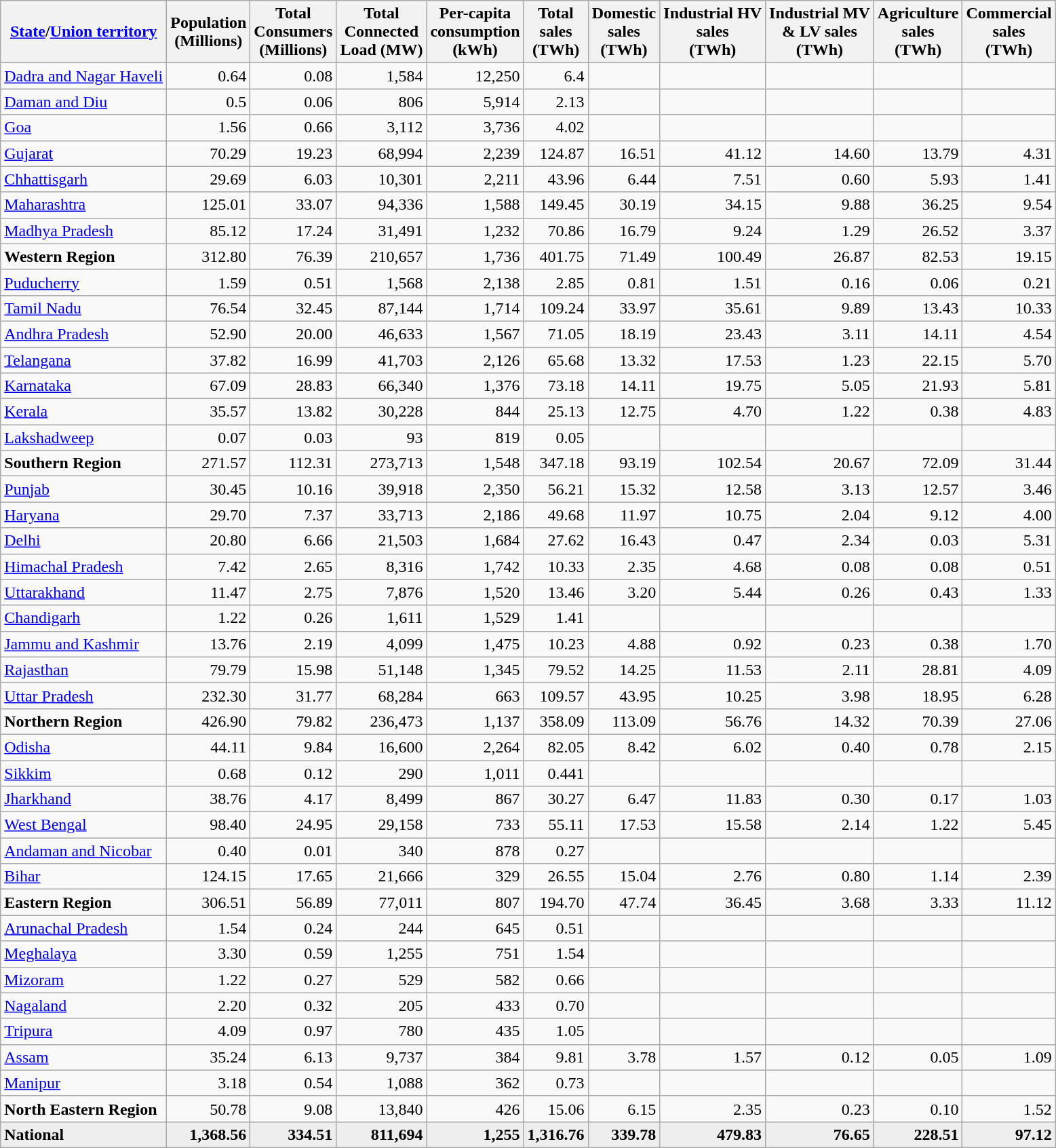<table class="wikitable sortable" style="text-align:right">
<tr>
<th><a href='#'>State</a>/<a href='#'>Union territory</a></th>
<th>Population <br>(Millions)<br></th>
<th>Total <br>Consumers<br> (Millions)</th>
<th>Total <br>Connected<br> Load (MW)</th>
<th>Per-capita <br>consumption<br>(kWh)</th>
<th>Total <br>sales<br>(TWh)</th>
<th>Domestic <br>sales<br>(TWh)</th>
<th>Industrial HV <br>sales<br>(TWh)</th>
<th>Industrial MV <br>& LV sales <br>(TWh)</th>
<th>Agriculture <br>sales<br>(TWh)</th>
<th>Commercial <br>sales<br>(TWh)</th>
</tr>
<tr>
<td style="text-align:left;"><a href='#'>Dadra and Nagar Haveli</a></td>
<td>0.64</td>
<td>0.08</td>
<td>1,584</td>
<td>12,250</td>
<td>6.4</td>
<td></td>
<td></td>
<td></td>
<td></td>
<td></td>
</tr>
<tr>
<td style="text-align:left;"><a href='#'>Daman and Diu</a></td>
<td>0.5</td>
<td>0.06</td>
<td>806</td>
<td>5,914</td>
<td>2.13</td>
<td></td>
<td></td>
<td></td>
<td></td>
<td></td>
</tr>
<tr>
<td style="text-align:left;"><a href='#'>Goa</a></td>
<td>1.56</td>
<td>0.66</td>
<td>3,112</td>
<td>3,736</td>
<td>4.02</td>
<td></td>
<td></td>
<td></td>
<td></td>
<td></td>
</tr>
<tr>
<td style="text-align:left;"><a href='#'>Gujarat</a></td>
<td>70.29</td>
<td>19.23</td>
<td>68,994</td>
<td>2,239</td>
<td>124.87</td>
<td>16.51</td>
<td>41.12</td>
<td>14.60</td>
<td>13.79</td>
<td>4.31</td>
</tr>
<tr>
<td style="text-align:left;"><a href='#'>Chhattisgarh</a></td>
<td>29.69</td>
<td>6.03</td>
<td>10,301</td>
<td>2,211</td>
<td>43.96</td>
<td>6.44</td>
<td>7.51</td>
<td>0.60</td>
<td>5.93</td>
<td>1.41</td>
</tr>
<tr>
<td style="text-align:left;"><a href='#'>Maharashtra</a></td>
<td>125.01</td>
<td>33.07</td>
<td>94,336</td>
<td>1,588</td>
<td>149.45</td>
<td>30.19</td>
<td>34.15</td>
<td>9.88</td>
<td>36.25</td>
<td>9.54</td>
</tr>
<tr>
<td style="text-align:left;"><a href='#'>Madhya Pradesh</a></td>
<td>85.12</td>
<td>17.24</td>
<td>31,491</td>
<td>1,232</td>
<td>70.86</td>
<td>16.79</td>
<td>9.24</td>
<td>1.29</td>
<td>26.52</td>
<td>3.37</td>
</tr>
<tr>
<td style="text-align:left;"><strong>Western Region</strong></td>
<td>312.80</td>
<td>76.39</td>
<td>210,657</td>
<td>1,736</td>
<td>401.75</td>
<td>71.49</td>
<td>100.49</td>
<td>26.87</td>
<td>82.53</td>
<td>19.15</td>
</tr>
<tr>
<td style="text-align:left;"><a href='#'>Puducherry</a></td>
<td>1.59</td>
<td>0.51</td>
<td>1,568</td>
<td>2,138</td>
<td>2.85</td>
<td>0.81</td>
<td>1.51</td>
<td>0.16</td>
<td>0.06</td>
<td>0.21</td>
</tr>
<tr>
<td style="text-align:left;"><a href='#'>Tamil Nadu</a></td>
<td>76.54</td>
<td>32.45</td>
<td>87,144</td>
<td>1,714</td>
<td>109.24</td>
<td>33.97</td>
<td>35.61</td>
<td>9.89</td>
<td>13.43</td>
<td>10.33</td>
</tr>
<tr>
<td style="text-align:left;"><a href='#'>Andhra Pradesh</a></td>
<td>52.90</td>
<td>20.00</td>
<td>46,633</td>
<td>1,567</td>
<td>71.05</td>
<td>18.19</td>
<td>23.43</td>
<td>3.11</td>
<td>14.11</td>
<td>4.54</td>
</tr>
<tr>
<td style="text-align:left;"><a href='#'>Telangana</a></td>
<td>37.82</td>
<td>16.99</td>
<td>41,703</td>
<td>2,126</td>
<td>65.68</td>
<td>13.32</td>
<td>17.53</td>
<td>1.23</td>
<td>22.15</td>
<td>5.70</td>
</tr>
<tr>
<td style="text-align:left;"><a href='#'>Karnataka</a></td>
<td>67.09</td>
<td>28.83</td>
<td>66,340</td>
<td>1,376</td>
<td>73.18</td>
<td>14.11</td>
<td>19.75</td>
<td>5.05</td>
<td>21.93</td>
<td>5.81</td>
</tr>
<tr>
<td style="text-align:left;"><a href='#'>Kerala</a></td>
<td>35.57</td>
<td>13.82</td>
<td>30,228</td>
<td>844</td>
<td>25.13</td>
<td>12.75</td>
<td>4.70</td>
<td>1.22</td>
<td>0.38</td>
<td>4.83</td>
</tr>
<tr>
<td style="text-align:left;"><a href='#'>Lakshadweep</a></td>
<td>0.07</td>
<td>0.03</td>
<td>93</td>
<td>819</td>
<td>0.05</td>
<td></td>
<td></td>
<td></td>
<td></td>
<td></td>
</tr>
<tr>
<td style="text-align:left;"><strong>Southern Region</strong></td>
<td>271.57</td>
<td>112.31</td>
<td>273,713</td>
<td>1,548</td>
<td>347.18</td>
<td>93.19</td>
<td>102.54</td>
<td>20.67</td>
<td>72.09</td>
<td>31.44</td>
</tr>
<tr>
<td style="text-align:left;"><a href='#'>Punjab</a></td>
<td>30.45</td>
<td>10.16</td>
<td>39,918</td>
<td>2,350</td>
<td>56.21</td>
<td>15.32</td>
<td>12.58</td>
<td>3.13</td>
<td>12.57</td>
<td>3.46</td>
</tr>
<tr>
<td style="text-align:left;"><a href='#'>Haryana</a></td>
<td>29.70</td>
<td>7.37</td>
<td>33,713</td>
<td>2,186</td>
<td>49.68</td>
<td>11.97</td>
<td>10.75</td>
<td>2.04</td>
<td>9.12</td>
<td>4.00</td>
</tr>
<tr>
<td style="text-align:left;"><a href='#'>Delhi</a></td>
<td>20.80</td>
<td>6.66</td>
<td>21,503</td>
<td>1,684</td>
<td>27.62</td>
<td>16.43</td>
<td>0.47</td>
<td>2.34</td>
<td>0.03</td>
<td>5.31</td>
</tr>
<tr>
<td style="text-align:left;"><a href='#'>Himachal Pradesh</a></td>
<td>7.42</td>
<td>2.65</td>
<td>8,316</td>
<td>1,742</td>
<td>10.33</td>
<td>2.35</td>
<td>4.68</td>
<td>0.08</td>
<td>0.08</td>
<td>0.51</td>
</tr>
<tr>
<td style="text-align:left;"><a href='#'>Uttarakhand</a></td>
<td>11.47</td>
<td>2.75</td>
<td>7,876</td>
<td>1,520</td>
<td>13.46</td>
<td>3.20</td>
<td>5.44</td>
<td>0.26</td>
<td>0.43</td>
<td>1.33</td>
</tr>
<tr>
<td style="text-align:left;"><a href='#'>Chandigarh</a></td>
<td>1.22</td>
<td>0.26</td>
<td>1,611</td>
<td>1,529</td>
<td>1.41</td>
<td></td>
<td></td>
<td></td>
<td></td>
<td></td>
</tr>
<tr>
<td style="text-align:left;"><a href='#'>Jammu and Kashmir</a></td>
<td>13.76</td>
<td>2.19</td>
<td>4,099</td>
<td>1,475</td>
<td>10.23</td>
<td>4.88</td>
<td>0.92</td>
<td>0.23</td>
<td>0.38</td>
<td>1.70</td>
</tr>
<tr>
<td style="text-align:left;"><a href='#'>Rajasthan</a></td>
<td>79.79</td>
<td>15.98</td>
<td>51,148</td>
<td>1,345</td>
<td>79.52</td>
<td>14.25</td>
<td>11.53</td>
<td>2.11</td>
<td>28.81</td>
<td>4.09</td>
</tr>
<tr>
<td style="text-align:left;"><a href='#'>Uttar Pradesh</a></td>
<td>232.30</td>
<td>31.77</td>
<td>68,284</td>
<td>663</td>
<td>109.57</td>
<td>43.95</td>
<td>10.25</td>
<td>3.98</td>
<td>18.95</td>
<td>6.28</td>
</tr>
<tr>
<td style="text-align:left;"><strong>Northern Region</strong></td>
<td>426.90</td>
<td>79.82</td>
<td>236,473</td>
<td>1,137</td>
<td>358.09</td>
<td>113.09</td>
<td>56.76</td>
<td>14.32</td>
<td>70.39</td>
<td>27.06</td>
</tr>
<tr>
<td style="text-align:left;"><a href='#'>Odisha</a></td>
<td>44.11</td>
<td>9.84</td>
<td>16,600</td>
<td>2,264</td>
<td>82.05</td>
<td>8.42</td>
<td>6.02</td>
<td>0.40</td>
<td>0.78</td>
<td>2.15</td>
</tr>
<tr>
<td style="text-align:left;"><a href='#'>Sikkim</a></td>
<td>0.68</td>
<td>0.12</td>
<td>290</td>
<td>1,011</td>
<td>0.441</td>
<td></td>
<td></td>
<td></td>
<td></td>
<td></td>
</tr>
<tr>
<td style="text-align:left;"><a href='#'>Jharkhand</a></td>
<td>38.76</td>
<td>4.17</td>
<td>8,499</td>
<td>867</td>
<td>30.27</td>
<td>6.47</td>
<td>11.83</td>
<td>0.30</td>
<td>0.17</td>
<td>1.03</td>
</tr>
<tr>
<td style="text-align:left;"><a href='#'>West Bengal</a></td>
<td>98.40</td>
<td>24.95</td>
<td>29,158</td>
<td>733</td>
<td>55.11</td>
<td>17.53</td>
<td>15.58</td>
<td>2.14</td>
<td>1.22</td>
<td>5.45</td>
</tr>
<tr>
<td style="text-align:left;"><a href='#'>Andaman and Nicobar</a></td>
<td>0.40</td>
<td>0.01</td>
<td>340</td>
<td>878</td>
<td>0.27</td>
<td></td>
<td></td>
<td></td>
<td></td>
<td></td>
</tr>
<tr>
<td style="text-align:left;"><a href='#'>Bihar</a></td>
<td>124.15</td>
<td>17.65</td>
<td>21,666</td>
<td>329</td>
<td>26.55</td>
<td>15.04</td>
<td>2.76</td>
<td>0.80</td>
<td>1.14</td>
<td>2.39</td>
</tr>
<tr>
<td style="text-align:left;"><strong>Eastern Region</strong></td>
<td>306.51</td>
<td>56.89</td>
<td>77,011</td>
<td>807</td>
<td>194.70</td>
<td>47.74</td>
<td>36.45</td>
<td>3.68</td>
<td>3.33</td>
<td>11.12</td>
</tr>
<tr>
<td style="text-align:left;"><a href='#'>Arunachal Pradesh</a></td>
<td>1.54</td>
<td>0.24</td>
<td>244</td>
<td>645</td>
<td>0.51</td>
<td></td>
<td></td>
<td></td>
<td></td>
<td></td>
</tr>
<tr>
<td style="text-align:left;"><a href='#'>Meghalaya</a></td>
<td>3.30</td>
<td>0.59</td>
<td>1,255</td>
<td>751</td>
<td>1.54</td>
<td></td>
<td></td>
<td></td>
<td></td>
<td></td>
</tr>
<tr>
<td style="text-align:left;"><a href='#'>Mizoram</a></td>
<td>1.22</td>
<td>0.27</td>
<td>529</td>
<td>582</td>
<td>0.66</td>
<td></td>
<td></td>
<td></td>
<td></td>
<td></td>
</tr>
<tr>
<td style="text-align:left;"><a href='#'>Nagaland</a></td>
<td>2.20</td>
<td>0.32</td>
<td>205</td>
<td>433</td>
<td>0.70</td>
<td></td>
<td></td>
<td></td>
<td></td>
<td></td>
</tr>
<tr>
<td style="text-align:left;"><a href='#'>Tripura</a></td>
<td>4.09</td>
<td>0.97</td>
<td>780</td>
<td>435</td>
<td>1.05</td>
<td></td>
<td></td>
<td></td>
<td></td>
<td></td>
</tr>
<tr>
<td style="text-align:left;"><a href='#'>Assam</a></td>
<td>35.24</td>
<td>6.13</td>
<td>9,737</td>
<td>384</td>
<td>9.81</td>
<td>3.78</td>
<td>1.57</td>
<td>0.12</td>
<td>0.05</td>
<td>1.09</td>
</tr>
<tr>
<td style="text-align:left;"><a href='#'>Manipur</a></td>
<td>3.18</td>
<td>0.54</td>
<td>1,088</td>
<td>362</td>
<td>0.73</td>
<td></td>
<td></td>
<td></td>
<td></td>
<td></td>
</tr>
<tr>
<td style="text-align:left;"><strong>North Eastern Region</strong></td>
<td>50.78</td>
<td>9.08</td>
<td>13,840</td>
<td>426</td>
<td>15.06</td>
<td>6.15</td>
<td>2.35</td>
<td>0.23</td>
<td>0.10</td>
<td>1.52</td>
</tr>
<tr style="background:#eee">
<td style="text-align:left;"><strong>National</strong></td>
<td><strong>1,368.56</strong></td>
<td><strong>334.51</strong></td>
<td><strong>811,694</strong></td>
<td><strong>1,255</strong></td>
<td><strong>1,316.76</strong></td>
<td><strong>339.78</strong></td>
<td><strong>479.83</strong></td>
<td><strong>76.65</strong></td>
<td><strong>228.51</strong></td>
<td><strong>97.12</strong></td>
</tr>
</table>
